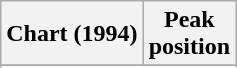<table class="wikitable sortable">
<tr>
<th align="left">Chart (1994)</th>
<th align="center">Peak<br>position</th>
</tr>
<tr>
</tr>
<tr>
</tr>
</table>
